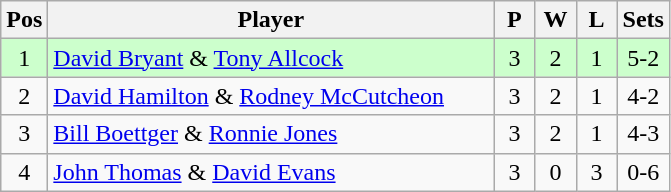<table class="wikitable">
<tr>
<th width=20>Pos</th>
<th width=290>Player</th>
<th width=20>P</th>
<th width=20>W</th>
<th width=20>L</th>
<th width=20>Sets</th>
</tr>
<tr align=center style="background: #ccffcc;">
<td>1</td>
<td align="left"> <a href='#'>David Bryant</a> & <a href='#'>Tony Allcock</a></td>
<td>3</td>
<td>2</td>
<td>1</td>
<td>5-2</td>
</tr>
<tr align=center>
<td>2</td>
<td align="left"> <a href='#'>David Hamilton</a> & <a href='#'>Rodney McCutcheon</a></td>
<td>3</td>
<td>2</td>
<td>1</td>
<td>4-2</td>
</tr>
<tr align=center>
<td>3</td>
<td align="left"> <a href='#'>Bill Boettger</a> & <a href='#'>Ronnie Jones</a></td>
<td>3</td>
<td>2</td>
<td>1</td>
<td>4-3</td>
</tr>
<tr align=center>
<td>4</td>
<td align="left"> <a href='#'>John Thomas</a> & <a href='#'>David Evans</a></td>
<td>3</td>
<td>0</td>
<td>3</td>
<td>0-6</td>
</tr>
</table>
